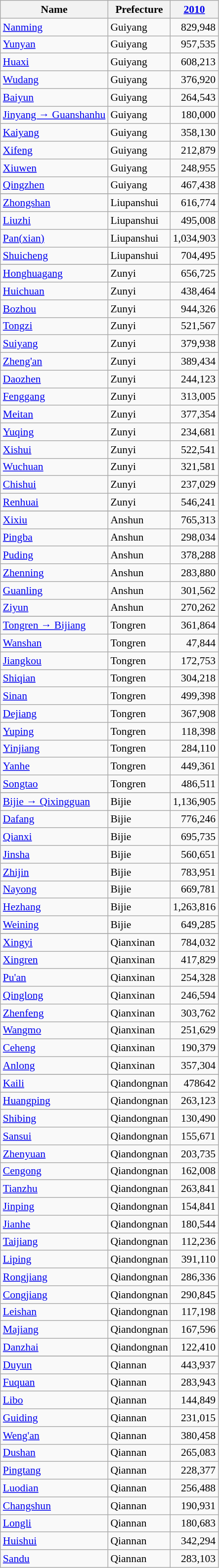<table class="wikitable sortable" style="font-size:90%;" align="center">
<tr>
<th>Name</th>
<th>Prefecture</th>
<th><a href='#'>2010</a></th>
</tr>
<tr>
<td><a href='#'>Nanming</a></td>
<td>Guiyang</td>
<td style="text-align: right;">829,948</td>
</tr>
<tr>
<td><a href='#'>Yunyan</a></td>
<td>Guiyang</td>
<td style="text-align: right;">957,535</td>
</tr>
<tr>
<td><a href='#'>Huaxi</a></td>
<td>Guiyang</td>
<td style="text-align: right;">608,213</td>
</tr>
<tr>
<td><a href='#'>Wudang</a></td>
<td>Guiyang</td>
<td style="text-align: right;">376,920</td>
</tr>
<tr>
<td><a href='#'>Baiyun</a></td>
<td>Guiyang</td>
<td style="text-align: right;">264,543</td>
</tr>
<tr>
<td><a href='#'>Jinyang → Guanshanhu</a></td>
<td>Guiyang</td>
<td style="text-align: right;">180,000</td>
</tr>
<tr>
<td><a href='#'>Kaiyang</a></td>
<td>Guiyang</td>
<td style="text-align: right;">358,130</td>
</tr>
<tr>
<td><a href='#'>Xifeng</a></td>
<td>Guiyang</td>
<td style="text-align: right;">212,879</td>
</tr>
<tr>
<td><a href='#'>Xiuwen</a></td>
<td>Guiyang</td>
<td style="text-align: right;">248,955</td>
</tr>
<tr>
<td><a href='#'>Qingzhen</a></td>
<td>Guiyang</td>
<td style="text-align: right;">467,438</td>
</tr>
<tr>
</tr>
<tr>
<td><a href='#'>Zhongshan</a></td>
<td>Liupanshui</td>
<td style="text-align: right;">616,774</td>
</tr>
<tr>
<td><a href='#'>Liuzhi</a></td>
<td>Liupanshui</td>
<td style="text-align: right;">495,008</td>
</tr>
<tr>
<td><a href='#'>Pan(xian)</a></td>
<td>Liupanshui</td>
<td style="text-align: right;">1,034,903</td>
</tr>
<tr>
<td><a href='#'>Shuicheng</a></td>
<td>Liupanshui</td>
<td style="text-align: right;">704,495</td>
</tr>
<tr>
</tr>
<tr>
<td><a href='#'>Honghuagang</a></td>
<td>Zunyi</td>
<td style="text-align: right;">656,725</td>
</tr>
<tr>
<td><a href='#'>Huichuan</a></td>
<td>Zunyi</td>
<td style="text-align: right;">438,464</td>
</tr>
<tr>
<td><a href='#'>Bozhou</a></td>
<td>Zunyi</td>
<td style="text-align: right;">944,326</td>
</tr>
<tr>
<td><a href='#'>Tongzi</a></td>
<td>Zunyi</td>
<td style="text-align: right;">521,567</td>
</tr>
<tr>
<td><a href='#'>Suiyang</a></td>
<td>Zunyi</td>
<td style="text-align: right;">379,938</td>
</tr>
<tr>
<td><a href='#'>Zheng'an</a></td>
<td>Zunyi</td>
<td style="text-align: right;">389,434</td>
</tr>
<tr>
<td><a href='#'>Daozhen</a></td>
<td>Zunyi</td>
<td style="text-align: right;">244,123</td>
</tr>
<tr>
<td><a href='#'>Fenggang</a></td>
<td>Zunyi</td>
<td style="text-align: right;">313,005</td>
</tr>
<tr>
<td><a href='#'>Meitan</a></td>
<td>Zunyi</td>
<td style="text-align: right;">377,354</td>
</tr>
<tr>
<td><a href='#'>Yuqing</a></td>
<td>Zunyi</td>
<td style="text-align: right;">234,681</td>
</tr>
<tr>
<td><a href='#'>Xishui</a></td>
<td>Zunyi</td>
<td style="text-align: right;">522,541</td>
</tr>
<tr>
<td><a href='#'>Wuchuan</a></td>
<td>Zunyi</td>
<td style="text-align: right;">321,581</td>
</tr>
<tr>
<td><a href='#'>Chishui</a></td>
<td>Zunyi</td>
<td style="text-align: right;">237,029</td>
</tr>
<tr>
<td><a href='#'>Renhuai</a></td>
<td>Zunyi</td>
<td style="text-align: right;">546,241</td>
</tr>
<tr>
</tr>
<tr>
<td><a href='#'>Xixiu</a></td>
<td>Anshun</td>
<td style="text-align: right;">765,313</td>
</tr>
<tr>
<td><a href='#'>Pingba</a></td>
<td>Anshun</td>
<td style="text-align: right;">298,034</td>
</tr>
<tr>
<td><a href='#'>Puding</a></td>
<td>Anshun</td>
<td style="text-align: right;">378,288</td>
</tr>
<tr>
<td><a href='#'>Zhenning</a></td>
<td>Anshun</td>
<td style="text-align: right;">283,880</td>
</tr>
<tr>
<td><a href='#'>Guanling</a></td>
<td>Anshun</td>
<td style="text-align: right;">301,562</td>
</tr>
<tr>
<td><a href='#'>Ziyun</a></td>
<td>Anshun</td>
<td style="text-align: right;">270,262</td>
</tr>
<tr>
</tr>
<tr>
<td><a href='#'>Tongren → Bijiang</a></td>
<td>Tongren</td>
<td style="text-align: right;">361,864</td>
</tr>
<tr>
<td><a href='#'>Wanshan</a></td>
<td>Tongren</td>
<td style="text-align: right;">47,844</td>
</tr>
<tr>
<td><a href='#'>Jiangkou</a></td>
<td>Tongren</td>
<td style="text-align: right;">172,753</td>
</tr>
<tr>
<td><a href='#'>Shiqian</a></td>
<td>Tongren</td>
<td style="text-align: right;">304,218</td>
</tr>
<tr>
<td><a href='#'>Sinan</a></td>
<td>Tongren</td>
<td style="text-align: right;">499,398</td>
</tr>
<tr>
<td><a href='#'>Dejiang</a></td>
<td>Tongren</td>
<td style="text-align: right;">367,908</td>
</tr>
<tr>
<td><a href='#'>Yuping</a></td>
<td>Tongren</td>
<td style="text-align: right;">118,398</td>
</tr>
<tr>
<td><a href='#'>Yinjiang</a></td>
<td>Tongren</td>
<td style="text-align: right;">284,110</td>
</tr>
<tr>
<td><a href='#'>Yanhe</a></td>
<td>Tongren</td>
<td style="text-align: right;">449,361</td>
</tr>
<tr>
<td><a href='#'>Songtao</a></td>
<td>Tongren</td>
<td style="text-align: right;">486,511</td>
</tr>
<tr>
</tr>
<tr>
<td><a href='#'>Bijie → Qixingguan</a></td>
<td>Bijie</td>
<td style="text-align: right;">1,136,905</td>
</tr>
<tr>
<td><a href='#'>Dafang</a></td>
<td>Bijie</td>
<td style="text-align: right;">776,246</td>
</tr>
<tr>
<td><a href='#'>Qianxi</a></td>
<td>Bijie</td>
<td style="text-align: right;">695,735</td>
</tr>
<tr>
<td><a href='#'>Jinsha</a></td>
<td>Bijie</td>
<td style="text-align: right;">560,651</td>
</tr>
<tr>
<td><a href='#'>Zhijin</a></td>
<td>Bijie</td>
<td style="text-align: right;">783,951</td>
</tr>
<tr>
<td><a href='#'>Nayong</a></td>
<td>Bijie</td>
<td style="text-align: right;">669,781</td>
</tr>
<tr>
<td><a href='#'>Hezhang</a></td>
<td>Bijie</td>
<td style="text-align: right;">1,263,816</td>
</tr>
<tr>
<td><a href='#'>Weining</a></td>
<td>Bijie</td>
<td style="text-align: right;">649,285</td>
</tr>
<tr>
</tr>
<tr>
<td><a href='#'>Xingyi</a></td>
<td>Qianxinan</td>
<td style="text-align: right;">784,032</td>
</tr>
<tr>
<td><a href='#'>Xingren</a></td>
<td>Qianxinan</td>
<td style="text-align: right;">417,829</td>
</tr>
<tr>
<td><a href='#'>Pu'an</a></td>
<td>Qianxinan</td>
<td style="text-align: right;">254,328</td>
</tr>
<tr>
<td><a href='#'>Qinglong</a></td>
<td>Qianxinan</td>
<td style="text-align: right;">246,594</td>
</tr>
<tr>
<td><a href='#'>Zhenfeng</a></td>
<td>Qianxinan</td>
<td style="text-align: right;">303,762</td>
</tr>
<tr>
<td><a href='#'>Wangmo</a></td>
<td>Qianxinan</td>
<td style="text-align: right;">251,629</td>
</tr>
<tr>
<td><a href='#'>Ceheng</a></td>
<td>Qianxinan</td>
<td style="text-align: right;">190,379</td>
</tr>
<tr>
<td><a href='#'>Anlong</a></td>
<td>Qianxinan</td>
<td style="text-align: right;">357,304</td>
</tr>
<tr>
</tr>
<tr>
<td><a href='#'>Kaili</a></td>
<td>Qiandongnan</td>
<td style="text-align: right;">478642</td>
</tr>
<tr>
<td><a href='#'>Huangping</a></td>
<td>Qiandongnan</td>
<td style="text-align: right;">263,123</td>
</tr>
<tr>
<td><a href='#'>Shibing</a></td>
<td>Qiandongnan</td>
<td style="text-align: right;">130,490</td>
</tr>
<tr>
<td><a href='#'>Sansui</a></td>
<td>Qiandongnan</td>
<td style="text-align: right;">155,671</td>
</tr>
<tr>
<td><a href='#'>Zhenyuan</a></td>
<td>Qiandongnan</td>
<td style="text-align: right;">203,735</td>
</tr>
<tr>
<td><a href='#'>Cengong</a></td>
<td>Qiandongnan</td>
<td style="text-align: right;">162,008</td>
</tr>
<tr>
<td><a href='#'>Tianzhu</a></td>
<td>Qiandongnan</td>
<td style="text-align: right;">263,841</td>
</tr>
<tr>
<td><a href='#'>Jinping</a></td>
<td>Qiandongnan</td>
<td style="text-align: right;">154,841</td>
</tr>
<tr>
<td><a href='#'>Jianhe</a></td>
<td>Qiandongnan</td>
<td style="text-align: right;">180,544</td>
</tr>
<tr>
<td><a href='#'>Taijiang</a></td>
<td>Qiandongnan</td>
<td style="text-align: right;">112,236</td>
</tr>
<tr>
<td><a href='#'>Liping</a></td>
<td>Qiandongnan</td>
<td style="text-align: right;">391,110</td>
</tr>
<tr>
<td><a href='#'>Rongjiang</a></td>
<td>Qiandongnan</td>
<td style="text-align: right;">286,336</td>
</tr>
<tr>
<td><a href='#'>Congjiang</a></td>
<td>Qiandongnan</td>
<td style="text-align: right;">290,845</td>
</tr>
<tr>
<td><a href='#'>Leishan</a></td>
<td>Qiandongnan</td>
<td style="text-align: right;">117,198</td>
</tr>
<tr>
<td><a href='#'>Majiang</a></td>
<td>Qiandongnan</td>
<td style="text-align: right;">167,596</td>
</tr>
<tr>
<td><a href='#'>Danzhai</a></td>
<td>Qiandongnan</td>
<td style="text-align: right;">122,410</td>
</tr>
<tr>
</tr>
<tr>
<td><a href='#'>Duyun</a></td>
<td>Qiannan</td>
<td style="text-align: right;">443,937</td>
</tr>
<tr>
<td><a href='#'>Fuquan</a></td>
<td>Qiannan</td>
<td style="text-align: right;">283,943</td>
</tr>
<tr>
<td><a href='#'>Libo</a></td>
<td>Qiannan</td>
<td style="text-align: right;">144,849</td>
</tr>
<tr>
<td><a href='#'>Guiding</a></td>
<td>Qiannan</td>
<td style="text-align: right;">231,015</td>
</tr>
<tr>
<td><a href='#'>Weng'an</a></td>
<td>Qiannan</td>
<td style="text-align: right;">380,458</td>
</tr>
<tr>
<td><a href='#'>Dushan</a></td>
<td>Qiannan</td>
<td style="text-align: right;">265,083</td>
</tr>
<tr>
<td><a href='#'>Pingtang</a></td>
<td>Qiannan</td>
<td style="text-align: right;">228,377</td>
</tr>
<tr>
<td><a href='#'>Luodian</a></td>
<td>Qiannan</td>
<td style="text-align: right;">256,488</td>
</tr>
<tr>
<td><a href='#'>Changshun</a></td>
<td>Qiannan</td>
<td style="text-align: right;">190,931</td>
</tr>
<tr>
<td><a href='#'>Longli</a></td>
<td>Qiannan</td>
<td style="text-align: right;">180,683</td>
</tr>
<tr>
<td><a href='#'>Huishui</a></td>
<td>Qiannan</td>
<td style="text-align: right;">342,294</td>
</tr>
<tr>
<td><a href='#'>Sandu</a></td>
<td>Qiannan</td>
<td style="text-align: right;">283,103</td>
</tr>
</table>
